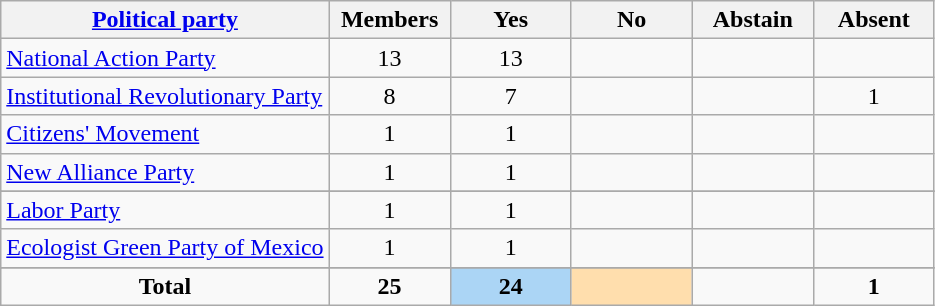<table class="wikitable">
<tr>
<th><a href='#'>Political party</a></th>
<th style="width:55pt;">Members</th>
<th style="width:55pt;">Yes</th>
<th style="width:55pt;">No</th>
<th style="width:55pt;">Abstain</th>
<th style="width:55pt;">Absent</th>
</tr>
<tr>
<td align="left"> <a href='#'>National Action Party</a></td>
<td style="text-align:center;">13</td>
<td style="text-align:center;">13</td>
<td style="text-align:center;"></td>
<td style="text-align:center;"></td>
<td style="text-align:center;"></td>
</tr>
<tr>
<td align="left"> <a href='#'>Institutional Revolutionary Party</a></td>
<td style="text-align:center;">8</td>
<td style="text-align:center;">7</td>
<td style="text-align:center;"></td>
<td style="text-align:center;"></td>
<td style="text-align:center;">1</td>
</tr>
<tr>
<td align="left"> <a href='#'>Citizens' Movement</a></td>
<td style="text-align:center;">1</td>
<td style="text-align:center;">1</td>
<td style="text-align:center;"></td>
<td style="text-align:center;"></td>
<td style="text-align:center;"></td>
</tr>
<tr>
<td align="left"> <a href='#'>New Alliance Party</a></td>
<td style="text-align:center;">1</td>
<td style="text-align:center;">1</td>
<td style="text-align:center;"></td>
<td style="text-align:center;"></td>
<td style="text-align:center;"></td>
</tr>
<tr style="text-align:center;">
</tr>
<tr>
<td align="left"> <a href='#'>Labor Party</a></td>
<td style="text-align:center;">1</td>
<td style="text-align:center;">1</td>
<td style="text-align:center;"></td>
<td style="text-align:center;"></td>
<td style="text-align:center;"></td>
</tr>
<tr>
<td align="left"> <a href='#'>Ecologist Green Party of Mexico</a></td>
<td style="text-align:center;">1</td>
<td style="text-align:center;">1</td>
<td style="text-align:center;"></td>
<td style="text-align:center;"></td>
<td style="text-align:center;"></td>
</tr>
<tr>
</tr>
<tr style="text-align:center;">
<td><strong>Total</strong></td>
<td style="Text-align:center;"><strong>25</strong></td>
<td style="background:#abd5f5;"><strong>24</strong></td>
<td style="background:#ffdead;"></td>
<td style="text-align:center;"></td>
<td style="text-align:center;"><strong>1</strong></td>
</tr>
</table>
